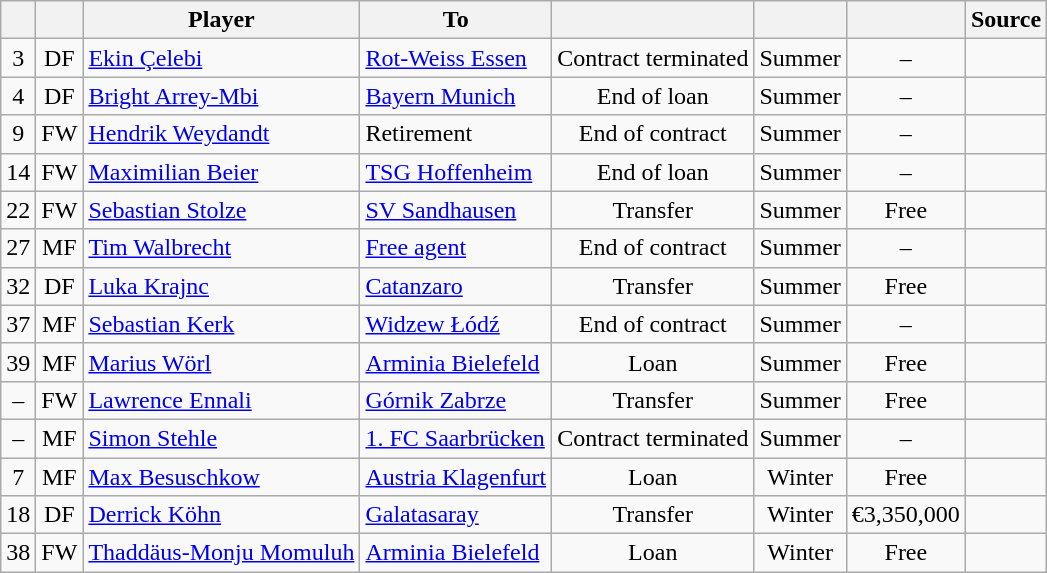<table class="wikitable" style="text-align:center;">
<tr>
<th></th>
<th></th>
<th>Player</th>
<th>To</th>
<th></th>
<th></th>
<th></th>
<th>Source</th>
</tr>
<tr>
<td>3</td>
<td>DF</td>
<td align="left"> <a href='#'>Ekin Çelebi</a></td>
<td align="left"> <a href='#'>Rot-Weiss Essen</a></td>
<td>Contract terminated</td>
<td>Summer</td>
<td>–</td>
<td></td>
</tr>
<tr>
<td>4</td>
<td>DF</td>
<td align="left"> <a href='#'>Bright Arrey-Mbi</a></td>
<td align="left"> <a href='#'>Bayern Munich</a></td>
<td>End of loan</td>
<td>Summer</td>
<td>–</td>
<td></td>
</tr>
<tr>
<td>9</td>
<td>FW</td>
<td align="left"> <a href='#'>Hendrik Weydandt</a></td>
<td align="left"> Retirement</td>
<td>End of contract</td>
<td>Summer</td>
<td>–</td>
<td></td>
</tr>
<tr>
<td>14</td>
<td>FW</td>
<td align="left"> <a href='#'>Maximilian Beier</a></td>
<td align="left"> <a href='#'>TSG Hoffenheim</a></td>
<td>End of loan</td>
<td>Summer</td>
<td>–</td>
<td></td>
</tr>
<tr>
<td>22</td>
<td>FW</td>
<td align="left"> <a href='#'>Sebastian Stolze</a></td>
<td align="left"> <a href='#'>SV Sandhausen</a></td>
<td>Transfer</td>
<td>Summer</td>
<td>Free</td>
<td></td>
</tr>
<tr>
<td>27</td>
<td>MF</td>
<td align="left"> <a href='#'>Tim Walbrecht</a></td>
<td align="left"> <a href='#'>Free agent</a></td>
<td>End of contract</td>
<td>Summer</td>
<td>–</td>
<td></td>
</tr>
<tr>
<td>32</td>
<td>DF</td>
<td align="left"> <a href='#'>Luka Krajnc</a></td>
<td align="left"> <a href='#'>Catanzaro</a></td>
<td>Transfer</td>
<td>Summer</td>
<td>Free</td>
<td></td>
</tr>
<tr>
<td>37</td>
<td>MF</td>
<td align="left"> <a href='#'>Sebastian Kerk</a></td>
<td align="left"> <a href='#'>Widzew Łódź</a></td>
<td>End of contract</td>
<td>Summer</td>
<td>–</td>
<td></td>
</tr>
<tr>
<td>39</td>
<td>MF</td>
<td align="left"> <a href='#'>Marius Wörl</a></td>
<td align="left"> <a href='#'>Arminia Bielefeld</a></td>
<td>Loan</td>
<td>Summer</td>
<td>Free</td>
<td></td>
</tr>
<tr>
<td>–</td>
<td>FW</td>
<td align="left"> <a href='#'>Lawrence Ennali</a></td>
<td align="left"> <a href='#'>Górnik Zabrze</a></td>
<td>Transfer</td>
<td>Summer</td>
<td>Free</td>
<td></td>
</tr>
<tr>
<td>–</td>
<td>MF</td>
<td align="left"> <a href='#'>Simon Stehle</a></td>
<td align="left"> <a href='#'>1. FC Saarbrücken</a></td>
<td>Contract terminated</td>
<td>Summer</td>
<td>–</td>
<td></td>
</tr>
<tr>
<td>7</td>
<td>MF</td>
<td align="left"> <a href='#'>Max Besuschkow</a></td>
<td align="left"> <a href='#'>Austria Klagenfurt</a></td>
<td>Loan</td>
<td>Winter</td>
<td>Free</td>
<td></td>
</tr>
<tr>
<td>18</td>
<td>DF</td>
<td align="left"> <a href='#'>Derrick Köhn</a></td>
<td align="left"> <a href='#'>Galatasaray</a></td>
<td>Transfer</td>
<td>Winter</td>
<td>€3,350,000</td>
<td></td>
</tr>
<tr>
<td>38</td>
<td>FW</td>
<td align="left"> <a href='#'>Thaddäus-Monju Momuluh</a></td>
<td align="left"> <a href='#'>Arminia Bielefeld</a></td>
<td>Loan</td>
<td>Winter</td>
<td>Free</td>
<td></td>
</tr>
</table>
